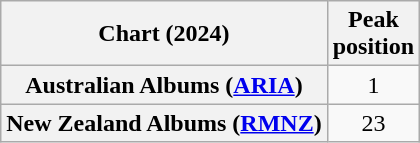<table class="wikitable sortable plainrowheaders" style="text-align:center">
<tr>
<th scope="col">Chart (2024)</th>
<th scope="col">Peak<br>position</th>
</tr>
<tr>
<th scope="row">Australian Albums (<a href='#'>ARIA</a>)</th>
<td>1</td>
</tr>
<tr>
<th scope="row">New Zealand Albums (<a href='#'>RMNZ</a>)</th>
<td>23</td>
</tr>
</table>
